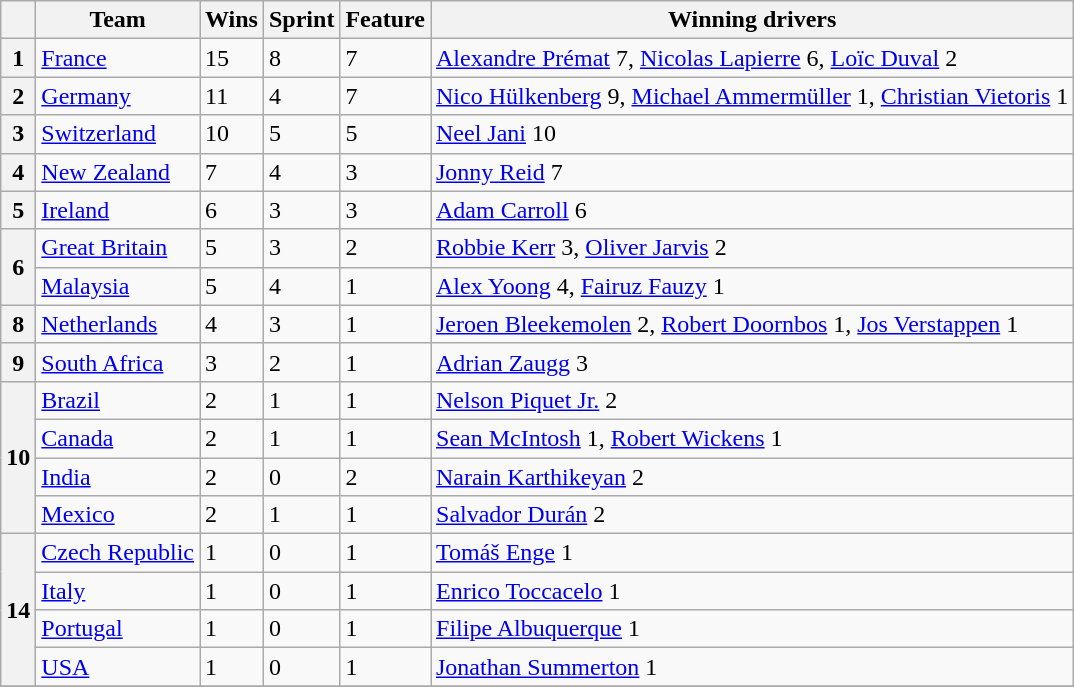<table class="wikitable">
<tr>
<th></th>
<th>Team</th>
<th>Wins</th>
<th>Sprint</th>
<th>Feature</th>
<th>Winning drivers</th>
</tr>
<tr>
<th>1</th>
<td> <a href='#'>France</a></td>
<td>15</td>
<td>8</td>
<td>7</td>
<td><a href='#'>Alexandre Prémat</a> 7, <a href='#'>Nicolas Lapierre</a> 6, <a href='#'>Loïc Duval</a> 2</td>
</tr>
<tr>
<th>2</th>
<td> <a href='#'>Germany</a></td>
<td>11</td>
<td>4</td>
<td>7</td>
<td><a href='#'>Nico Hülkenberg</a> 9, <a href='#'>Michael Ammermüller</a> 1, <a href='#'>Christian Vietoris</a> 1</td>
</tr>
<tr>
<th>3</th>
<td> <a href='#'>Switzerland</a></td>
<td>10</td>
<td>5</td>
<td>5</td>
<td><a href='#'>Neel Jani</a> 10</td>
</tr>
<tr>
<th>4</th>
<td> <a href='#'>New Zealand</a></td>
<td>7</td>
<td>4</td>
<td>3</td>
<td><a href='#'>Jonny Reid</a> 7</td>
</tr>
<tr>
<th>5</th>
<td> <a href='#'>Ireland</a></td>
<td>6</td>
<td>3</td>
<td>3</td>
<td><a href='#'>Adam Carroll</a> 6</td>
</tr>
<tr>
<th rowspan=2>6</th>
<td> <a href='#'>Great Britain</a></td>
<td>5</td>
<td>3</td>
<td>2</td>
<td><a href='#'>Robbie Kerr</a> 3, <a href='#'>Oliver Jarvis</a> 2</td>
</tr>
<tr>
<td> <a href='#'>Malaysia</a></td>
<td>5</td>
<td>4</td>
<td>1</td>
<td><a href='#'>Alex Yoong</a> 4, <a href='#'>Fairuz Fauzy</a> 1</td>
</tr>
<tr>
<th>8</th>
<td> <a href='#'>Netherlands</a></td>
<td>4</td>
<td>3</td>
<td>1</td>
<td><a href='#'>Jeroen Bleekemolen</a> 2, <a href='#'>Robert Doornbos</a> 1, <a href='#'>Jos Verstappen</a> 1</td>
</tr>
<tr>
<th>9</th>
<td> <a href='#'>South Africa</a></td>
<td>3</td>
<td>2</td>
<td>1</td>
<td><a href='#'>Adrian Zaugg</a> 3</td>
</tr>
<tr>
<th rowspan=4>10</th>
<td> <a href='#'>Brazil</a></td>
<td>2</td>
<td>1</td>
<td>1</td>
<td><a href='#'>Nelson Piquet Jr.</a> 2</td>
</tr>
<tr>
<td> <a href='#'>Canada</a></td>
<td>2</td>
<td>1</td>
<td>1</td>
<td><a href='#'>Sean McIntosh</a> 1, <a href='#'>Robert Wickens</a> 1</td>
</tr>
<tr>
<td> <a href='#'>India</a></td>
<td>2</td>
<td>0</td>
<td>2</td>
<td><a href='#'>Narain Karthikeyan</a> 2</td>
</tr>
<tr>
<td> <a href='#'>Mexico</a></td>
<td>2</td>
<td>1</td>
<td>1</td>
<td><a href='#'>Salvador Durán</a> 2</td>
</tr>
<tr>
<th rowspan=4>14</th>
<td> <a href='#'>Czech Republic</a></td>
<td>1</td>
<td>0</td>
<td>1</td>
<td><a href='#'>Tomáš Enge</a> 1</td>
</tr>
<tr>
<td> <a href='#'>Italy</a></td>
<td>1</td>
<td>0</td>
<td>1</td>
<td><a href='#'>Enrico Toccacelo</a> 1</td>
</tr>
<tr>
<td> <a href='#'>Portugal</a></td>
<td>1</td>
<td>0</td>
<td>1</td>
<td><a href='#'>Filipe Albuquerque</a> 1</td>
</tr>
<tr>
<td> <a href='#'>USA</a></td>
<td>1</td>
<td>0</td>
<td>1</td>
<td><a href='#'>Jonathan Summerton</a> 1</td>
</tr>
<tr>
</tr>
</table>
